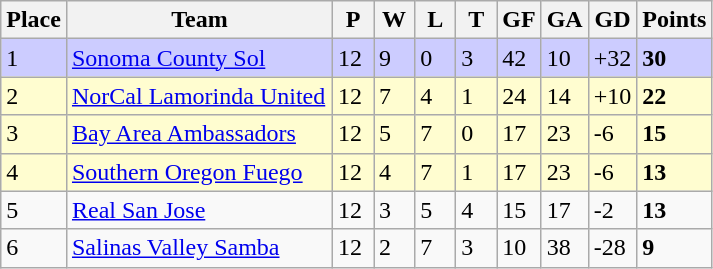<table class="wikitable">
<tr>
<th>Place</th>
<th width="170">Team</th>
<th width="20">P</th>
<th width="20">W</th>
<th width="20">L</th>
<th width="20">T</th>
<th width="20">GF</th>
<th width="20">GA</th>
<th width="25">GD</th>
<th>Points</th>
</tr>
<tr bgcolor=#ccccff>
<td>1</td>
<td><a href='#'>Sonoma County Sol</a></td>
<td>12</td>
<td>9</td>
<td>0</td>
<td>3</td>
<td>42</td>
<td>10</td>
<td>+32</td>
<td><strong>30</strong></td>
</tr>
<tr bgcolor=#FFFDDO>
<td>2</td>
<td><a href='#'>NorCal Lamorinda United</a></td>
<td>12</td>
<td>7</td>
<td>4</td>
<td>1</td>
<td>24</td>
<td>14</td>
<td>+10</td>
<td><strong>22</strong></td>
</tr>
<tr bgcolor=#FFFDDO>
<td>3</td>
<td><a href='#'>Bay Area Ambassadors</a></td>
<td>12</td>
<td>5</td>
<td>7</td>
<td>0</td>
<td>17</td>
<td>23</td>
<td>-6</td>
<td><strong>15</strong></td>
</tr>
<tr bgcolor=#FFFDDO>
<td>4</td>
<td><a href='#'>Southern Oregon Fuego</a></td>
<td>12</td>
<td>4</td>
<td>7</td>
<td>1</td>
<td>17</td>
<td>23</td>
<td>-6</td>
<td><strong>13</strong></td>
</tr>
<tr>
<td>5</td>
<td><a href='#'>Real San Jose</a></td>
<td>12</td>
<td>3</td>
<td>5</td>
<td>4</td>
<td>15</td>
<td>17</td>
<td>-2</td>
<td><strong>13</strong></td>
</tr>
<tr>
<td>6</td>
<td><a href='#'>Salinas Valley Samba</a></td>
<td>12</td>
<td>2</td>
<td>7</td>
<td>3</td>
<td>10</td>
<td>38</td>
<td>-28</td>
<td><strong>9</strong></td>
</tr>
</table>
